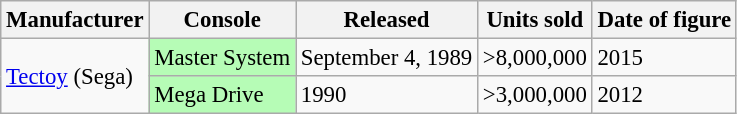<table class="wikitable sortable" style="font-size:95%">
<tr>
<th>Manufacturer</th>
<th>Console</th>
<th>Released</th>
<th data-sort-type="number">Units sold</th>
<th>Date of figure</th>
</tr>
<tr>
<td rowspan="2"><a href='#'>Tectoy</a> (Sega)</td>
<td style="background:#b6fcb6;">Master System</td>
<td>September 4, 1989</td>
<td align="right">>8,000,000</td>
<td>2015</td>
</tr>
<tr>
<td style="background:#b6fcb6;">Mega Drive</td>
<td data-sort-value="January 1, 1990">1990</td>
<td align="right">>3,000,000</td>
<td>2012</td>
</tr>
</table>
